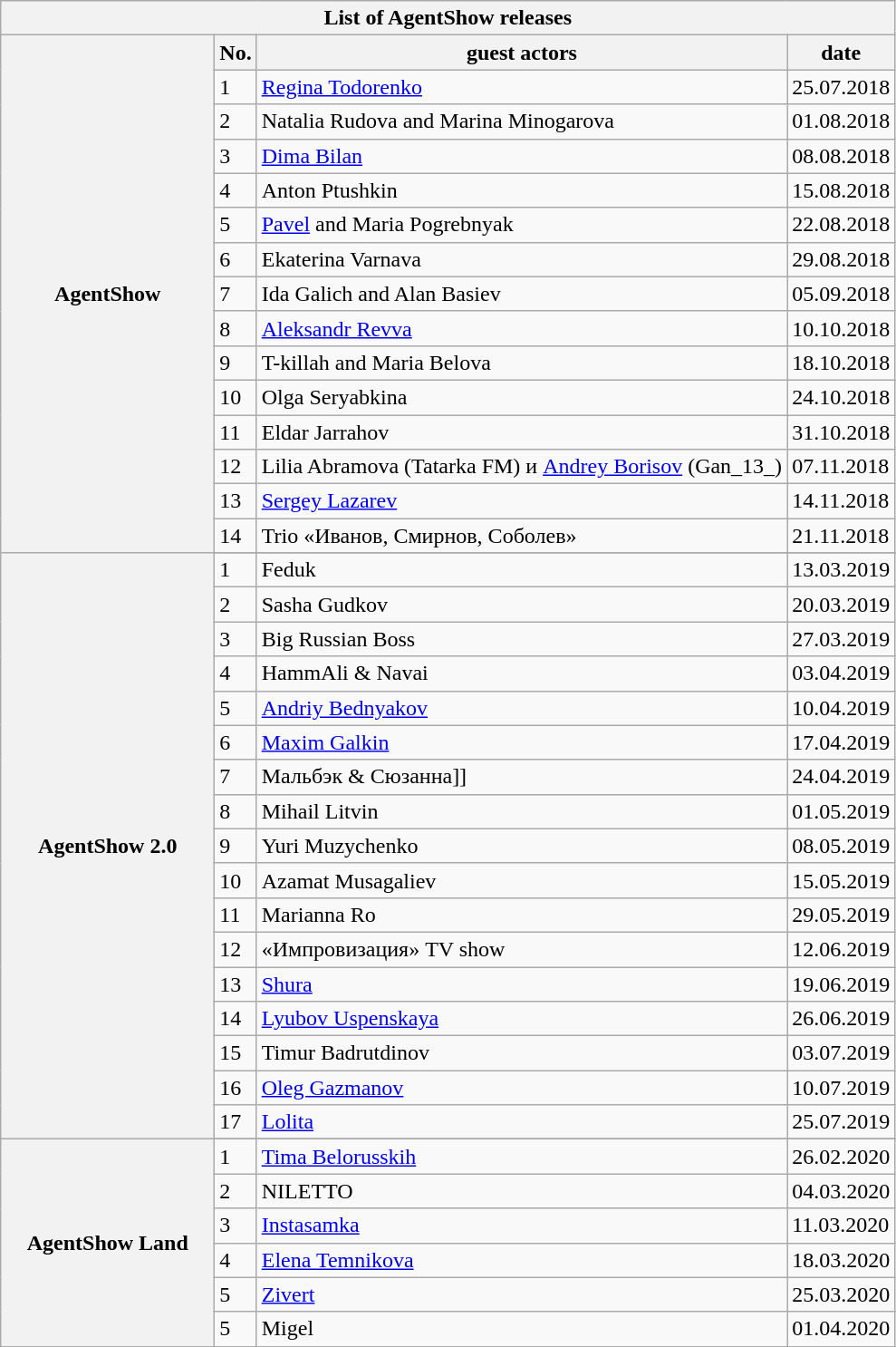<table class="wikitable collapsible collapsed">
<tr>
<th colspan="6">List of AgentShow releases</th>
</tr>
<tr>
<th rowspan="15" width="150">AgentShow</th>
<th>No.</th>
<th>guest actors</th>
<th>date</th>
</tr>
<tr>
<td>1</td>
<td><a href='#'>Regina Todorenko</a></td>
<td>25.07.2018</td>
</tr>
<tr>
<td>2</td>
<td>Natalia Rudova and Marina Minogarova</td>
<td>01.08.2018</td>
</tr>
<tr>
<td>3</td>
<td><a href='#'>Dima Bilan</a></td>
<td>08.08.2018</td>
</tr>
<tr>
<td>4</td>
<td>Anton Ptushkin</td>
<td>15.08.2018</td>
</tr>
<tr>
<td>5</td>
<td><a href='#'>Pavel</a> and Maria Pogrebnyak</td>
<td>22.08.2018</td>
</tr>
<tr>
<td>6</td>
<td>Ekaterina Varnava</td>
<td>29.08.2018</td>
</tr>
<tr>
<td>7</td>
<td>Ida Galich and Alan Basiev</td>
<td>05.09.2018</td>
</tr>
<tr>
<td>8</td>
<td><a href='#'>Aleksandr Revva</a></td>
<td>10.10.2018</td>
</tr>
<tr>
<td>9</td>
<td>T-killah and Maria Belova</td>
<td>18.10.2018</td>
</tr>
<tr>
<td>10</td>
<td>Olga Seryabkina</td>
<td>24.10.2018</td>
</tr>
<tr>
<td>11</td>
<td>Eldar Jarrahov</td>
<td>31.10.2018</td>
</tr>
<tr>
<td>12</td>
<td>Lilia Abramova (Tatarka FM) и <a href='#'>Andrey Borisov</a> (Gan_13_)</td>
<td>07.11.2018</td>
</tr>
<tr>
<td>13</td>
<td><a href='#'>Sergey Lazarev</a></td>
<td>14.11.2018</td>
</tr>
<tr>
<td>14</td>
<td>Trio «Иванов, Смирнов, Соболев»</td>
<td>21.11.2018</td>
</tr>
<tr>
<th rowspan="18">AgentShow 2.0</th>
</tr>
<tr>
<td>1</td>
<td>Feduk</td>
<td>13.03.2019</td>
</tr>
<tr>
<td>2</td>
<td>Sasha Gudkov</td>
<td>20.03.2019</td>
</tr>
<tr>
<td>3</td>
<td>Big Russian Boss</td>
<td>27.03.2019</td>
</tr>
<tr>
<td>4</td>
<td>HammAli & Navai</td>
<td>03.04.2019</td>
</tr>
<tr>
<td>5</td>
<td><a href='#'>Andriy Bednyakov</a></td>
<td>10.04.2019</td>
</tr>
<tr>
<td>6</td>
<td><a href='#'>Maxim Galkin</a></td>
<td>17.04.2019</td>
</tr>
<tr>
<td>7</td>
<td>Мальбэк & Сюзанна]]</td>
<td>24.04.2019</td>
</tr>
<tr>
<td>8</td>
<td>Mihail Litvin</td>
<td>01.05.2019</td>
</tr>
<tr>
<td>9</td>
<td>Yuri Muzychenko</td>
<td>08.05.2019</td>
</tr>
<tr>
<td>10</td>
<td>Azamat Musagaliev</td>
<td>15.05.2019</td>
</tr>
<tr>
<td>11</td>
<td>Marianna Ro</td>
<td>29.05.2019</td>
</tr>
<tr>
<td>12</td>
<td>«Импровизация» TV show</td>
<td>12.06.2019</td>
</tr>
<tr>
<td>13</td>
<td><a href='#'>Shura</a></td>
<td>19.06.2019</td>
</tr>
<tr>
<td>14</td>
<td><a href='#'>Lyubov Uspenskaya</a></td>
<td>26.06.2019</td>
</tr>
<tr>
<td>15</td>
<td>Timur Badrutdinov</td>
<td>03.07.2019</td>
</tr>
<tr>
<td>16</td>
<td><a href='#'>Oleg Gazmanov</a></td>
<td>10.07.2019</td>
</tr>
<tr>
<td>17</td>
<td><a href='#'>Lolita</a></td>
<td>25.07.2019</td>
</tr>
<tr>
<th rowspan="7">AgentShow Land</th>
</tr>
<tr>
<td>1</td>
<td><a href='#'>Tima Belorusskih</a></td>
<td>26.02.2020</td>
</tr>
<tr>
<td>2</td>
<td>NILETTO</td>
<td>04.03.2020</td>
</tr>
<tr>
<td>3</td>
<td><a href='#'>Instasamka</a></td>
<td>11.03.2020</td>
</tr>
<tr>
<td>4</td>
<td><a href='#'>Elena Temnikova</a></td>
<td>18.03.2020</td>
</tr>
<tr>
<td>5</td>
<td><a href='#'>Zivert</a></td>
<td>25.03.2020</td>
</tr>
<tr>
<td>5</td>
<td>Migel</td>
<td>01.04.2020</td>
</tr>
</table>
